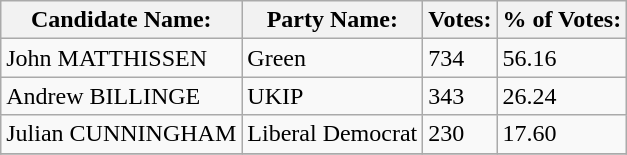<table class="wikitable">
<tr>
<th>Candidate Name:</th>
<th>Party Name:</th>
<th>Votes:</th>
<th>% of Votes:</th>
</tr>
<tr>
<td>John MATTHISSEN</td>
<td>Green</td>
<td>734</td>
<td>56.16</td>
</tr>
<tr>
<td>Andrew BILLINGE</td>
<td>UKIP</td>
<td>343</td>
<td>26.24</td>
</tr>
<tr>
<td>Julian CUNNINGHAM</td>
<td>Liberal Democrat</td>
<td>230</td>
<td>17.60</td>
</tr>
<tr>
</tr>
</table>
